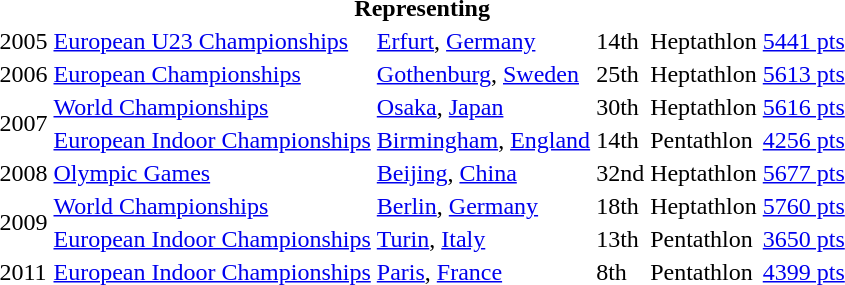<table>
<tr>
<th colspan="6">Representing </th>
</tr>
<tr>
<td>2005</td>
<td><a href='#'>European U23 Championships</a></td>
<td><a href='#'>Erfurt</a>, <a href='#'>Germany</a></td>
<td>14th</td>
<td>Heptathlon</td>
<td><a href='#'>5441 pts</a></td>
</tr>
<tr>
<td>2006</td>
<td><a href='#'>European Championships</a></td>
<td><a href='#'>Gothenburg</a>, <a href='#'>Sweden</a></td>
<td>25th</td>
<td>Heptathlon</td>
<td><a href='#'>5613 pts</a></td>
</tr>
<tr>
<td rowspan=2>2007</td>
<td><a href='#'>World Championships</a></td>
<td><a href='#'>Osaka</a>, <a href='#'>Japan</a></td>
<td>30th</td>
<td>Heptathlon</td>
<td><a href='#'>5616 pts</a></td>
</tr>
<tr>
<td><a href='#'>European Indoor Championships</a></td>
<td><a href='#'>Birmingham</a>, <a href='#'>England</a></td>
<td>14th</td>
<td>Pentathlon</td>
<td><a href='#'>4256 pts</a></td>
</tr>
<tr>
<td>2008</td>
<td><a href='#'>Olympic Games</a></td>
<td><a href='#'>Beijing</a>, <a href='#'>China</a></td>
<td>32nd</td>
<td>Heptathlon</td>
<td><a href='#'>5677 pts</a></td>
</tr>
<tr>
<td rowspan=2>2009</td>
<td><a href='#'>World Championships</a></td>
<td><a href='#'>Berlin</a>, <a href='#'>Germany</a></td>
<td>18th</td>
<td>Heptathlon</td>
<td><a href='#'>5760 pts</a></td>
</tr>
<tr>
<td><a href='#'>European Indoor Championships</a></td>
<td><a href='#'>Turin</a>, <a href='#'>Italy</a></td>
<td>13th</td>
<td>Pentathlon</td>
<td><a href='#'>3650 pts</a></td>
</tr>
<tr>
<td>2011</td>
<td><a href='#'>European Indoor Championships</a></td>
<td><a href='#'>Paris</a>, <a href='#'>France</a></td>
<td>8th</td>
<td>Pentathlon</td>
<td><a href='#'>4399 pts</a></td>
</tr>
</table>
